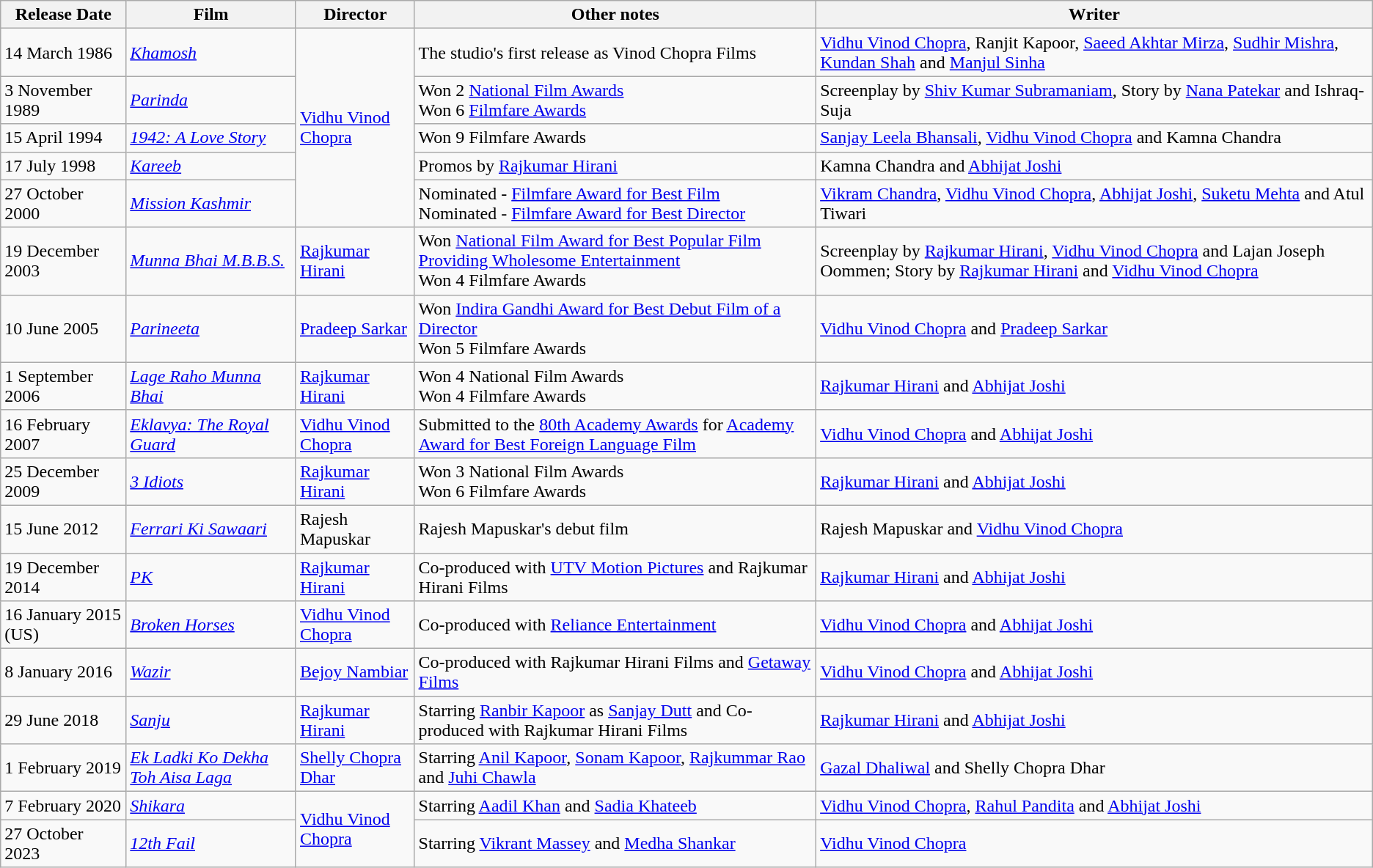<table class="wikitable">
<tr>
<th>Release Date</th>
<th>Film</th>
<th>Director</th>
<th>Other notes</th>
<th>Writer</th>
</tr>
<tr>
<td>14 March 1986</td>
<td><em><a href='#'>Khamosh</a></em></td>
<td rowspan="5"><a href='#'>Vidhu Vinod Chopra</a></td>
<td>The studio's first release as Vinod Chopra Films</td>
<td><a href='#'>Vidhu Vinod Chopra</a>, Ranjit Kapoor, <a href='#'>Saeed Akhtar Mirza</a>, <a href='#'>Sudhir Mishra</a>, <a href='#'>Kundan Shah</a> and <a href='#'>Manjul Sinha</a></td>
</tr>
<tr>
<td>3 November 1989</td>
<td><em><a href='#'>Parinda</a></em></td>
<td>Won 2 <a href='#'>National Film Awards</a><br>Won 6 <a href='#'>Filmfare Awards</a></td>
<td>Screenplay by <a href='#'>Shiv Kumar Subramaniam</a>, Story by <a href='#'>Nana Patekar</a> and Ishraq-Suja</td>
</tr>
<tr>
<td>15 April 1994</td>
<td><em><a href='#'>1942: A Love Story</a></em></td>
<td>Won 9 Filmfare Awards</td>
<td><a href='#'>Sanjay Leela Bhansali</a>, <a href='#'>Vidhu Vinod Chopra</a> and Kamna Chandra</td>
</tr>
<tr>
<td>17 July 1998</td>
<td><em><a href='#'>Kareeb</a></em></td>
<td>Promos by <a href='#'>Rajkumar Hirani</a></td>
<td>Kamna Chandra and <a href='#'>Abhijat Joshi</a></td>
</tr>
<tr>
<td>27 October 2000</td>
<td><em><a href='#'>Mission Kashmir</a></em></td>
<td>Nominated - <a href='#'>Filmfare Award for Best Film</a><br>Nominated - <a href='#'>Filmfare Award for Best Director</a></td>
<td><a href='#'>Vikram Chandra</a>, <a href='#'>Vidhu Vinod Chopra</a>, <a href='#'>Abhijat Joshi</a>, <a href='#'>Suketu Mehta</a> and Atul Tiwari</td>
</tr>
<tr>
<td>19 December 2003</td>
<td><em><a href='#'>Munna Bhai M.B.B.S.</a></em></td>
<td><a href='#'>Rajkumar Hirani</a></td>
<td>Won <a href='#'>National Film Award for Best Popular Film Providing Wholesome Entertainment</a><br>Won 4 Filmfare Awards</td>
<td>Screenplay by <a href='#'>Rajkumar Hirani</a>, <a href='#'>Vidhu Vinod Chopra</a> and Lajan Joseph Oommen; Story by <a href='#'>Rajkumar Hirani</a> and <a href='#'>Vidhu Vinod Chopra</a></td>
</tr>
<tr>
<td>10 June 2005</td>
<td><a href='#'><em>Parineeta</em></a></td>
<td><a href='#'>Pradeep Sarkar</a></td>
<td>Won <a href='#'>Indira Gandhi Award for Best Debut Film of a Director</a><br>Won 5 Filmfare Awards</td>
<td><a href='#'>Vidhu Vinod Chopra</a> and <a href='#'>Pradeep Sarkar</a></td>
</tr>
<tr>
<td>1 September 2006</td>
<td><em><a href='#'>Lage Raho Munna Bhai</a></em></td>
<td><a href='#'>Rajkumar Hirani</a></td>
<td>Won 4 National Film Awards<br>Won 4 Filmfare Awards</td>
<td><a href='#'>Rajkumar Hirani</a> and <a href='#'>Abhijat Joshi</a></td>
</tr>
<tr>
<td>16 February 2007</td>
<td><em><a href='#'>Eklavya: The Royal Guard</a></em></td>
<td><a href='#'>Vidhu Vinod Chopra</a></td>
<td>Submitted to the <a href='#'>80th Academy Awards</a> for <a href='#'>Academy Award for Best Foreign Language Film</a></td>
<td><a href='#'>Vidhu Vinod Chopra</a> and <a href='#'>Abhijat Joshi</a></td>
</tr>
<tr>
<td>25 December 2009</td>
<td><em><a href='#'>3 Idiots</a></em></td>
<td><a href='#'>Rajkumar Hirani</a></td>
<td>Won 3 National Film Awards<br>Won 6 Filmfare Awards</td>
<td><a href='#'>Rajkumar Hirani</a> and <a href='#'>Abhijat Joshi</a></td>
</tr>
<tr>
<td>15 June 2012</td>
<td><em><a href='#'>Ferrari Ki Sawaari</a></em></td>
<td>Rajesh Mapuskar</td>
<td>Rajesh Mapuskar's debut film</td>
<td>Rajesh Mapuskar and <a href='#'>Vidhu Vinod Chopra</a></td>
</tr>
<tr>
<td>19 December 2014</td>
<td><a href='#'><em>PK</em></a></td>
<td><a href='#'>Rajkumar Hirani</a></td>
<td>Co-produced with <a href='#'>UTV Motion Pictures</a> and Rajkumar Hirani Films</td>
<td><a href='#'>Rajkumar Hirani</a> and <a href='#'>Abhijat Joshi</a></td>
</tr>
<tr>
<td>16 January 2015 (US)</td>
<td><em><a href='#'>Broken Horses</a></em></td>
<td><a href='#'>Vidhu Vinod Chopra</a></td>
<td>Co-produced with <a href='#'>Reliance Entertainment</a></td>
<td><a href='#'>Vidhu Vinod Chopra</a> and <a href='#'>Abhijat Joshi</a></td>
</tr>
<tr>
<td>8 January 2016</td>
<td><a href='#'><em>Wazir</em></a></td>
<td><a href='#'>Bejoy Nambiar</a></td>
<td>Co-produced with Rajkumar Hirani Films and <a href='#'>Getaway Films</a></td>
<td><a href='#'>Vidhu Vinod Chopra</a> and <a href='#'>Abhijat Joshi</a></td>
</tr>
<tr>
<td>29 June 2018</td>
<td><em><a href='#'>Sanju</a></em></td>
<td><a href='#'>Rajkumar Hirani</a></td>
<td>Starring <a href='#'>Ranbir Kapoor</a> as <a href='#'>Sanjay Dutt</a> and Co-produced with Rajkumar Hirani Films</td>
<td><a href='#'>Rajkumar Hirani</a> and <a href='#'>Abhijat Joshi</a></td>
</tr>
<tr>
<td>1 February 2019</td>
<td><em><a href='#'>Ek Ladki Ko Dekha Toh Aisa Laga</a></em></td>
<td><a href='#'>Shelly Chopra Dhar</a></td>
<td>Starring <a href='#'>Anil Kapoor</a>, <a href='#'>Sonam Kapoor</a>, <a href='#'>Rajkummar Rao</a> and <a href='#'>Juhi Chawla</a></td>
<td><a href='#'>Gazal Dhaliwal</a> and Shelly Chopra Dhar</td>
</tr>
<tr>
<td>7 February 2020</td>
<td><a href='#'><em>Shikara</em></a></td>
<td rowspan="2"><a href='#'>Vidhu Vinod Chopra</a></td>
<td>Starring <a href='#'>Aadil Khan</a> and <a href='#'>Sadia Khateeb</a></td>
<td><a href='#'>Vidhu Vinod Chopra</a>, <a href='#'>Rahul Pandita</a> and <a href='#'>Abhijat Joshi</a></td>
</tr>
<tr>
<td>27 October 2023</td>
<td><em><a href='#'>12th Fail</a></em></td>
<td>Starring <a href='#'>Vikrant Massey</a> and <a href='#'>Medha Shankar</a></td>
<td><a href='#'>Vidhu Vinod Chopra</a></td>
</tr>
</table>
